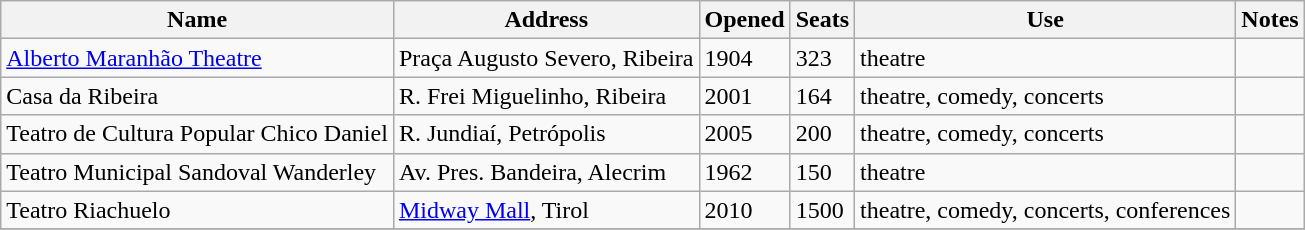<table class="wikitable sortable">
<tr>
<th>Name</th>
<th>Address</th>
<th>Opened</th>
<th>Seats</th>
<th>Use</th>
<th class="unsortable">Notes</th>
</tr>
<tr>
<td><a href='#'>Alberto Maranhão Theatre</a></td>
<td>Praça Augusto Severo, Ribeira</td>
<td>1904</td>
<td>323</td>
<td>theatre</td>
<td></td>
</tr>
<tr>
<td>Casa da Ribeira</td>
<td>R. Frei Miguelinho, Ribeira</td>
<td>2001</td>
<td>164</td>
<td>theatre, comedy, concerts</td>
<td></td>
</tr>
<tr>
<td>Teatro de Cultura Popular Chico Daniel</td>
<td>R. Jundiaí, Petrópolis</td>
<td>2005</td>
<td>200</td>
<td>theatre, comedy, concerts</td>
<td></td>
</tr>
<tr>
<td>Teatro Municipal Sandoval Wanderley</td>
<td>Av. Pres. Bandeira, Alecrim</td>
<td>1962</td>
<td>150</td>
<td>theatre</td>
<td></td>
</tr>
<tr>
<td>Teatro Riachuelo</td>
<td><a href='#'>Midway Mall</a>, Tirol</td>
<td>2010</td>
<td>1500</td>
<td>theatre, comedy, concerts, conferences</td>
<td></td>
</tr>
<tr>
</tr>
</table>
